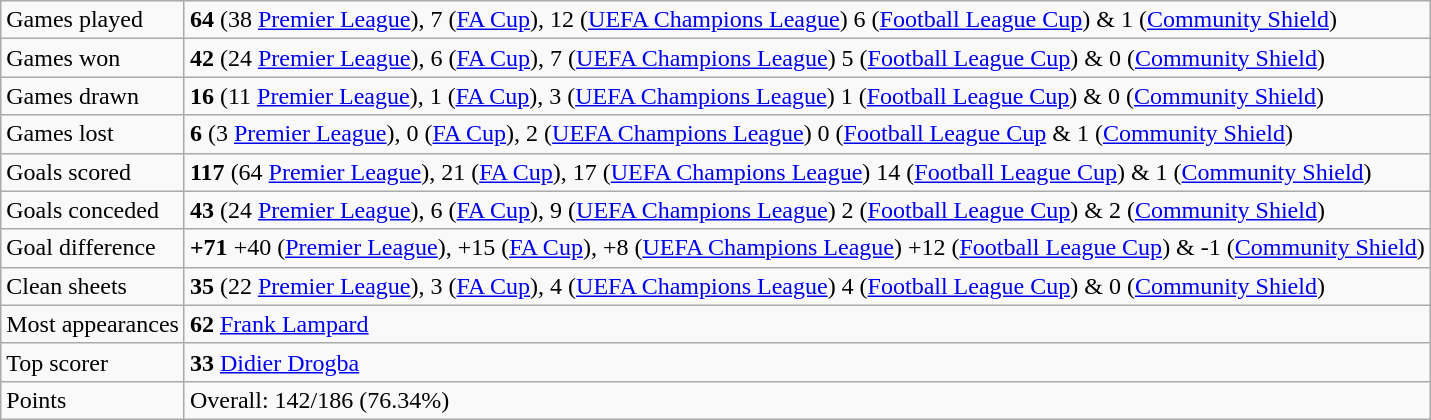<table class="wikitable">
<tr>
<td>Games played</td>
<td><strong>64</strong> (38 <a href='#'>Premier League</a>), 7 (<a href='#'>FA Cup</a>), 12 (<a href='#'>UEFA Champions League</a>) 6 (<a href='#'>Football League Cup</a>) &  1 (<a href='#'>Community Shield</a>)</td>
</tr>
<tr>
<td>Games won</td>
<td><strong>42</strong> (24 <a href='#'>Premier League</a>), 6 (<a href='#'>FA Cup</a>), 7 (<a href='#'>UEFA Champions League</a>) 5 (<a href='#'>Football League Cup</a>) & 0 (<a href='#'>Community Shield</a>)</td>
</tr>
<tr>
<td>Games drawn</td>
<td><strong>16</strong> (11 <a href='#'>Premier League</a>), 1 (<a href='#'>FA Cup</a>), 3 (<a href='#'>UEFA Champions League</a>) 1 (<a href='#'>Football League Cup</a>) & 0 (<a href='#'>Community Shield</a>)</td>
</tr>
<tr>
<td>Games lost</td>
<td><strong>6</strong> (3 <a href='#'>Premier League</a>), 0 (<a href='#'>FA Cup</a>), 2 (<a href='#'>UEFA Champions League</a>) 0 (<a href='#'>Football League Cup</a> & 1 (<a href='#'>Community Shield</a>)</td>
</tr>
<tr>
<td>Goals scored</td>
<td><strong>117</strong> (64 <a href='#'>Premier League</a>), 21 (<a href='#'>FA Cup</a>), 17 (<a href='#'>UEFA Champions League</a>) 14 (<a href='#'>Football League Cup</a>) & 1 (<a href='#'>Community Shield</a>)</td>
</tr>
<tr>
<td>Goals conceded</td>
<td><strong>43</strong> (24 <a href='#'>Premier League</a>), 6 (<a href='#'>FA Cup</a>), 9 (<a href='#'>UEFA Champions League</a>) 2 (<a href='#'>Football League Cup</a>) & 2 (<a href='#'>Community Shield</a>)</td>
</tr>
<tr>
<td>Goal difference</td>
<td><strong>+71</strong> +40 (<a href='#'>Premier League</a>),  +15 (<a href='#'>FA Cup</a>), +8 (<a href='#'>UEFA Champions League</a>) +12 (<a href='#'>Football League Cup</a>) & -1 (<a href='#'>Community Shield</a>)</td>
</tr>
<tr>
<td>Clean sheets</td>
<td><strong>35</strong> (22 <a href='#'>Premier League</a>), 3 (<a href='#'>FA Cup</a>), 4 (<a href='#'>UEFA Champions League</a>) 4 (<a href='#'>Football League Cup</a>) & 0 (<a href='#'>Community Shield</a>)</td>
</tr>
<tr>
<td>Most appearances</td>
<td><strong>62</strong>  <a href='#'>Frank Lampard</a></td>
</tr>
<tr>
<td>Top scorer</td>
<td><strong>33</strong>  <a href='#'>Didier Drogba</a></td>
</tr>
<tr>
<td>Points</td>
<td>Overall: 142/186 (76.34%)</td>
</tr>
</table>
